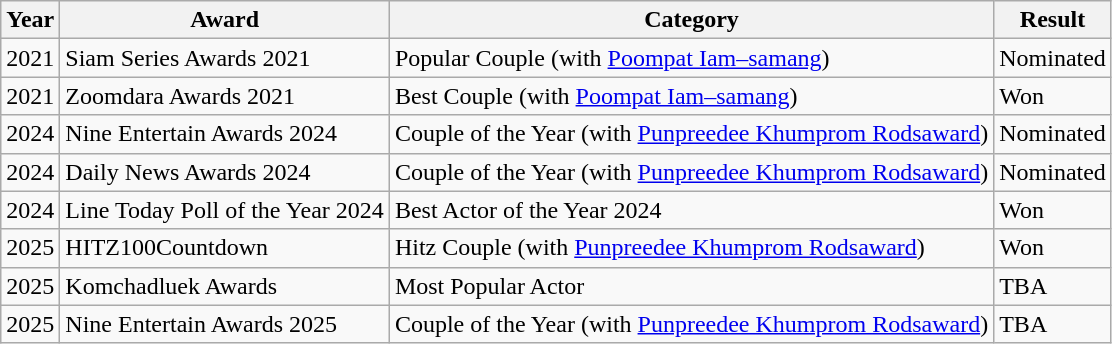<table class="wikitable">
<tr>
<th>Year</th>
<th>Award</th>
<th>Category</th>
<th>Result</th>
</tr>
<tr>
<td>2021</td>
<td>Siam Series Awards 2021</td>
<td>Popular Couple (with <a href='#'>Poompat Iam–samang</a>)</td>
<td>Nominated</td>
</tr>
<tr>
<td>2021</td>
<td>Zoomdara Awards 2021</td>
<td>Best Couple (with <a href='#'>Poompat Iam–samang</a>)</td>
<td>Won</td>
</tr>
<tr>
<td>2024</td>
<td>Nine Entertain Awards 2024</td>
<td>Couple of the Year (with <a href='#'>Punpreedee Khumprom Rodsaward</a>)</td>
<td>Nominated</td>
</tr>
<tr>
<td>2024</td>
<td>Daily News Awards 2024</td>
<td>Couple of the Year (with <a href='#'>Punpreedee Khumprom Rodsaward</a>)</td>
<td>Nominated</td>
</tr>
<tr>
<td>2024</td>
<td>Line Today Poll of the Year 2024</td>
<td>Best Actor of the Year 2024</td>
<td>Won</td>
</tr>
<tr>
<td>2025</td>
<td>HITZ100Countdown</td>
<td>Hitz Couple (with <a href='#'>Punpreedee Khumprom Rodsaward</a>)</td>
<td>Won</td>
</tr>
<tr>
<td>2025</td>
<td>Komchadluek Awards</td>
<td>Most Popular Actor</td>
<td>TBA</td>
</tr>
<tr>
<td>2025</td>
<td>Nine Entertain Awards 2025</td>
<td>Couple of the Year (with <a href='#'>Punpreedee Khumprom Rodsaward</a>)</td>
<td>TBA</td>
</tr>
</table>
